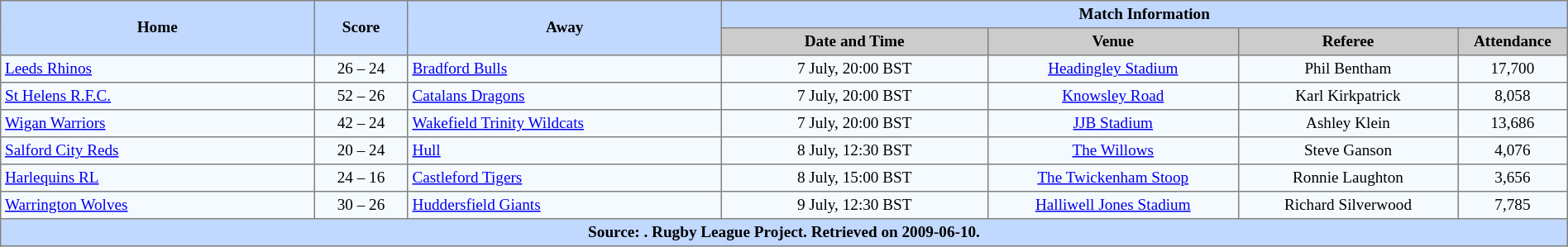<table border="1" cellpadding="3" cellspacing="0" style="border-collapse:collapse; font-size:80%; text-align:center; width:100%;">
<tr style="background:#c1d8ff;">
<th rowspan="2" style="width:20%;">Home</th>
<th rowspan="2" style="width:6%;">Score</th>
<th rowspan="2" style="width:20%;">Away</th>
<th colspan=6>Match Information</th>
</tr>
<tr style="background:#ccc;">
<th width=17%>Date and Time</th>
<th width=16%>Venue</th>
<th width=14%>Referee</th>
<th width=7%>Attendance</th>
</tr>
<tr style="background:#f5faff;">
<td align=left> <a href='#'>Leeds Rhinos</a></td>
<td>26 – 24</td>
<td align=left> <a href='#'>Bradford Bulls</a></td>
<td>7 July, 20:00 BST</td>
<td><a href='#'>Headingley Stadium</a></td>
<td>Phil Bentham</td>
<td>17,700</td>
</tr>
<tr style="background:#f5faff;">
<td align=left> <a href='#'>St Helens R.F.C.</a></td>
<td>52 – 26</td>
<td align=left> <a href='#'>Catalans Dragons</a></td>
<td>7 July, 20:00 BST</td>
<td><a href='#'>Knowsley Road</a></td>
<td>Karl Kirkpatrick</td>
<td>8,058</td>
</tr>
<tr style="background:#f5faff;">
<td align=left> <a href='#'>Wigan Warriors</a></td>
<td>42 – 24</td>
<td align=left> <a href='#'>Wakefield Trinity Wildcats</a></td>
<td>7 July, 20:00 BST</td>
<td><a href='#'>JJB Stadium</a></td>
<td>Ashley Klein</td>
<td>13,686</td>
</tr>
<tr style="background:#f5faff;">
<td align=left> <a href='#'>Salford City Reds</a></td>
<td>20 – 24</td>
<td align=left> <a href='#'>Hull</a></td>
<td>8 July, 12:30 BST</td>
<td><a href='#'>The Willows</a></td>
<td>Steve Ganson</td>
<td>4,076</td>
</tr>
<tr style="background:#f5faff;">
<td align=left> <a href='#'>Harlequins RL</a></td>
<td>24 – 16</td>
<td align=left> <a href='#'>Castleford Tigers</a></td>
<td>8 July, 15:00 BST</td>
<td><a href='#'>The Twickenham Stoop</a></td>
<td>Ronnie Laughton</td>
<td>3,656</td>
</tr>
<tr style="background:#f5faff;">
<td align=left> <a href='#'>Warrington Wolves</a></td>
<td>30 – 26</td>
<td align=left> <a href='#'>Huddersfield Giants</a></td>
<td>9 July, 12:30 BST</td>
<td><a href='#'>Halliwell Jones Stadium</a></td>
<td>Richard Silverwood</td>
<td>7,785</td>
</tr>
<tr style="background:#c1d8ff;">
<th colspan=10>Source: . Rugby League Project. Retrieved on 2009-06-10.</th>
</tr>
</table>
